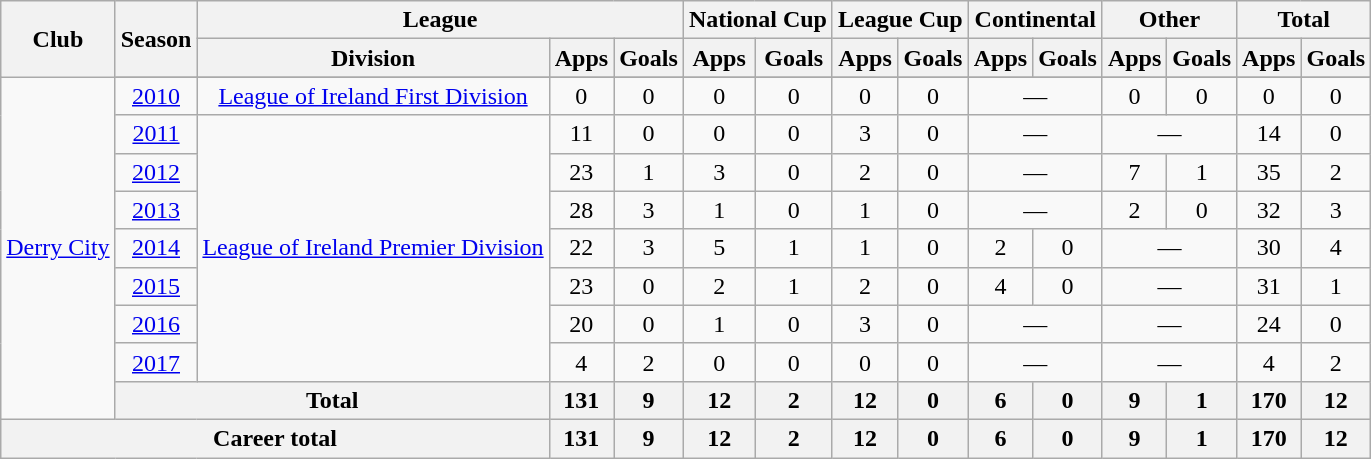<table class="wikitable" style="text-align: center;">
<tr>
<th rowspan="2">Club</th>
<th rowspan="2">Season</th>
<th colspan="3">League</th>
<th colspan="2">National Cup</th>
<th colspan="2">League Cup</th>
<th colspan="2">Continental</th>
<th colspan="2">Other</th>
<th colspan="2">Total</th>
</tr>
<tr>
<th>Division</th>
<th>Apps</th>
<th>Goals</th>
<th>Apps</th>
<th>Goals</th>
<th>Apps</th>
<th>Goals</th>
<th>Apps</th>
<th>Goals</th>
<th>Apps</th>
<th>Goals</th>
<th>Apps</th>
<th>Goals</th>
</tr>
<tr>
<td rowspan="10" valign="center"><a href='#'>Derry City</a></td>
</tr>
<tr>
<td><a href='#'>2010</a></td>
<td><a href='#'>League of Ireland First Division</a></td>
<td>0</td>
<td>0</td>
<td>0</td>
<td>0</td>
<td>0</td>
<td>0</td>
<td colspan="2">—</td>
<td>0</td>
<td>0</td>
<td>0</td>
<td>0</td>
</tr>
<tr>
<td><a href='#'>2011</a></td>
<td rowspan="7" valign="center"><a href='#'>League of Ireland Premier Division</a></td>
<td>11</td>
<td>0</td>
<td>0</td>
<td>0</td>
<td>3</td>
<td>0</td>
<td colspan="2">—</td>
<td colspan="2">—</td>
<td>14</td>
<td>0</td>
</tr>
<tr>
<td><a href='#'>2012</a></td>
<td>23</td>
<td>1</td>
<td>3</td>
<td>0</td>
<td>2</td>
<td>0</td>
<td colspan="2">—</td>
<td>7</td>
<td>1</td>
<td>35</td>
<td>2</td>
</tr>
<tr>
<td><a href='#'>2013</a></td>
<td>28</td>
<td>3</td>
<td>1</td>
<td>0</td>
<td>1</td>
<td>0</td>
<td colspan="2">—</td>
<td>2</td>
<td>0</td>
<td>32</td>
<td>3</td>
</tr>
<tr>
<td><a href='#'>2014</a></td>
<td>22</td>
<td>3</td>
<td>5</td>
<td>1</td>
<td>1</td>
<td>0</td>
<td>2</td>
<td>0</td>
<td colspan="2">—</td>
<td>30</td>
<td>4</td>
</tr>
<tr>
<td><a href='#'>2015</a></td>
<td>23</td>
<td>0</td>
<td>2</td>
<td>1</td>
<td>2</td>
<td>0</td>
<td>4</td>
<td>0</td>
<td colspan="2">—</td>
<td>31</td>
<td>1</td>
</tr>
<tr>
<td><a href='#'>2016</a></td>
<td>20</td>
<td>0</td>
<td>1</td>
<td>0</td>
<td>3</td>
<td>0</td>
<td colspan="2">—</td>
<td colspan="2">—</td>
<td>24</td>
<td>0</td>
</tr>
<tr>
<td><a href='#'>2017</a></td>
<td>4</td>
<td>2</td>
<td>0</td>
<td>0</td>
<td>0</td>
<td>0</td>
<td colspan="2">—</td>
<td colspan="2">—</td>
<td>4</td>
<td>2</td>
</tr>
<tr>
<th colspan="2">Total</th>
<th>131</th>
<th>9</th>
<th>12</th>
<th>2</th>
<th>12</th>
<th>0</th>
<th>6</th>
<th>0</th>
<th>9</th>
<th>1</th>
<th>170</th>
<th>12</th>
</tr>
<tr>
<th colspan="3">Career total</th>
<th>131</th>
<th>9</th>
<th>12</th>
<th>2</th>
<th>12</th>
<th>0</th>
<th>6</th>
<th>0</th>
<th>9</th>
<th>1</th>
<th>170</th>
<th>12</th>
</tr>
</table>
